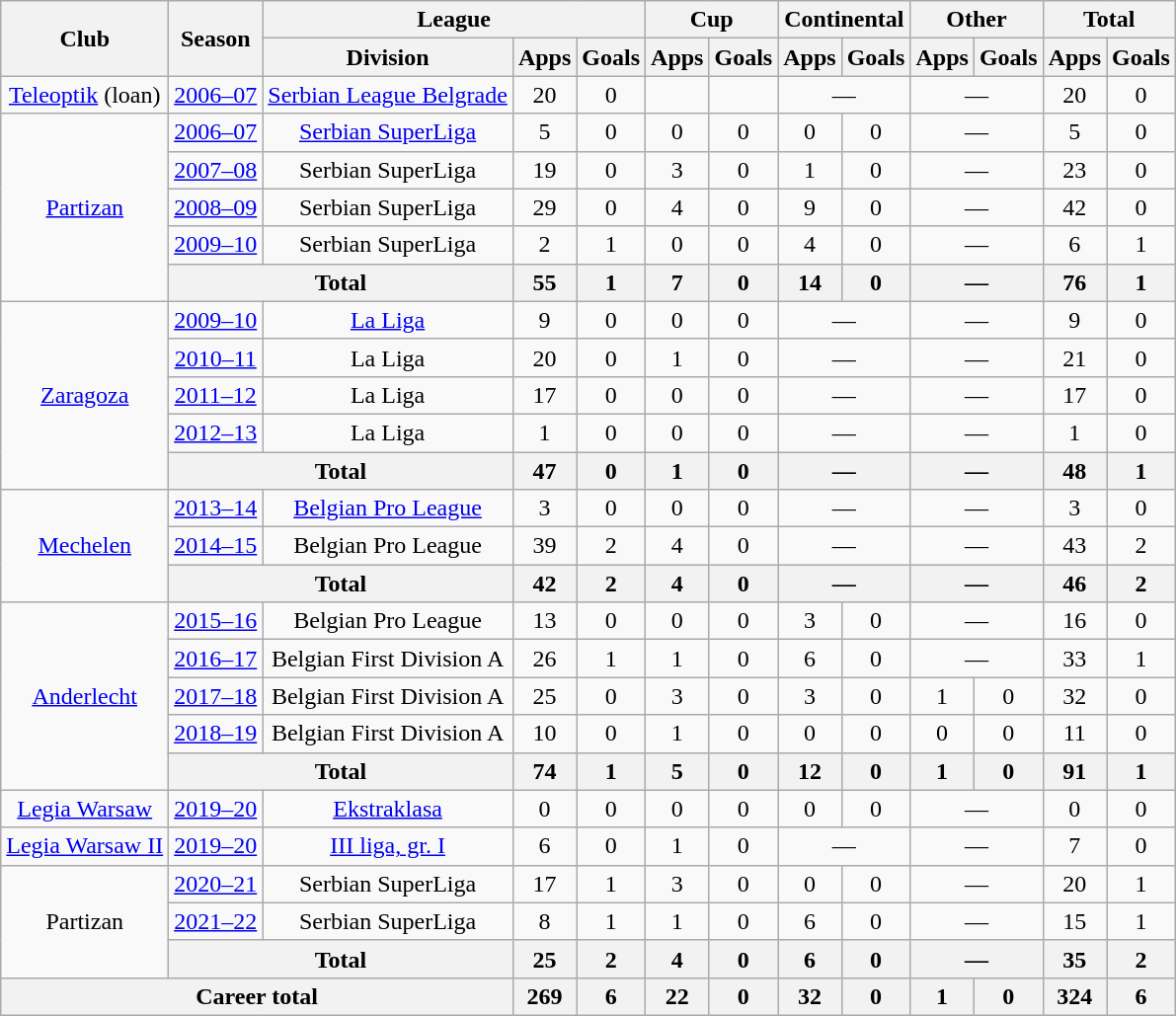<table class="wikitable" style="text-align:center">
<tr>
<th rowspan="2">Club</th>
<th rowspan="2">Season</th>
<th colspan="3">League</th>
<th colspan="2">Cup</th>
<th colspan="2">Continental</th>
<th colspan="2">Other</th>
<th colspan="2">Total</th>
</tr>
<tr>
<th>Division</th>
<th>Apps</th>
<th>Goals</th>
<th>Apps</th>
<th>Goals</th>
<th>Apps</th>
<th>Goals</th>
<th>Apps</th>
<th>Goals</th>
<th>Apps</th>
<th>Goals</th>
</tr>
<tr>
<td><a href='#'>Teleoptik</a> (loan)</td>
<td><a href='#'>2006–07</a></td>
<td><a href='#'>Serbian League Belgrade</a></td>
<td>20</td>
<td>0</td>
<td></td>
<td></td>
<td colspan="2">—</td>
<td colspan="2">—</td>
<td>20</td>
<td>0</td>
</tr>
<tr>
<td rowspan="5"><a href='#'>Partizan</a></td>
<td><a href='#'>2006–07</a></td>
<td><a href='#'>Serbian SuperLiga</a></td>
<td>5</td>
<td>0</td>
<td>0</td>
<td>0</td>
<td>0</td>
<td>0</td>
<td colspan="2">—</td>
<td>5</td>
<td>0</td>
</tr>
<tr>
<td><a href='#'>2007–08</a></td>
<td>Serbian SuperLiga</td>
<td>19</td>
<td>0</td>
<td>3</td>
<td>0</td>
<td>1</td>
<td>0</td>
<td colspan="2">—</td>
<td>23</td>
<td>0</td>
</tr>
<tr>
<td><a href='#'>2008–09</a></td>
<td>Serbian SuperLiga</td>
<td>29</td>
<td>0</td>
<td>4</td>
<td>0</td>
<td>9</td>
<td>0</td>
<td colspan="2">—</td>
<td>42</td>
<td>0</td>
</tr>
<tr>
<td><a href='#'>2009–10</a></td>
<td>Serbian SuperLiga</td>
<td>2</td>
<td>1</td>
<td>0</td>
<td>0</td>
<td>4</td>
<td>0</td>
<td colspan="2">—</td>
<td>6</td>
<td>1</td>
</tr>
<tr>
<th colspan="2">Total</th>
<th>55</th>
<th>1</th>
<th>7</th>
<th>0</th>
<th>14</th>
<th>0</th>
<th colspan="2">—</th>
<th>76</th>
<th>1</th>
</tr>
<tr>
<td rowspan="5"><a href='#'>Zaragoza</a></td>
<td><a href='#'>2009–10</a></td>
<td><a href='#'>La Liga</a></td>
<td>9</td>
<td>0</td>
<td>0</td>
<td>0</td>
<td colspan="2">—</td>
<td colspan="2">—</td>
<td>9</td>
<td>0</td>
</tr>
<tr>
<td><a href='#'>2010–11</a></td>
<td>La Liga</td>
<td>20</td>
<td>0</td>
<td>1</td>
<td>0</td>
<td colspan="2">—</td>
<td colspan="2">—</td>
<td>21</td>
<td>0</td>
</tr>
<tr>
<td><a href='#'>2011–12</a></td>
<td>La Liga</td>
<td>17</td>
<td>0</td>
<td>0</td>
<td>0</td>
<td colspan="2">—</td>
<td colspan="2">—</td>
<td>17</td>
<td>0</td>
</tr>
<tr>
<td><a href='#'>2012–13</a></td>
<td>La Liga</td>
<td>1</td>
<td>0</td>
<td>0</td>
<td>0</td>
<td colspan="2">—</td>
<td colspan="2">—</td>
<td>1</td>
<td>0</td>
</tr>
<tr>
<th colspan="2">Total</th>
<th>47</th>
<th>0</th>
<th>1</th>
<th>0</th>
<th colspan="2">—</th>
<th colspan="2">—</th>
<th>48</th>
<th>1</th>
</tr>
<tr>
<td rowspan="3"><a href='#'>Mechelen</a></td>
<td><a href='#'>2013–14</a></td>
<td><a href='#'>Belgian Pro League</a></td>
<td>3</td>
<td>0</td>
<td>0</td>
<td>0</td>
<td colspan="2">—</td>
<td colspan="2">—</td>
<td>3</td>
<td>0</td>
</tr>
<tr>
<td><a href='#'>2014–15</a></td>
<td>Belgian Pro League</td>
<td>39</td>
<td>2</td>
<td>4</td>
<td>0</td>
<td colspan="2">—</td>
<td colspan="2">—</td>
<td>43</td>
<td>2</td>
</tr>
<tr>
<th colspan="2">Total</th>
<th>42</th>
<th>2</th>
<th>4</th>
<th>0</th>
<th colspan="2">—</th>
<th colspan="2">—</th>
<th>46</th>
<th>2</th>
</tr>
<tr>
<td rowspan="5"><a href='#'>Anderlecht</a></td>
<td><a href='#'>2015–16</a></td>
<td>Belgian Pro League</td>
<td>13</td>
<td>0</td>
<td>0</td>
<td>0</td>
<td>3</td>
<td>0</td>
<td colspan="2">—</td>
<td>16</td>
<td>0</td>
</tr>
<tr>
<td><a href='#'>2016–17</a></td>
<td>Belgian First Division A</td>
<td>26</td>
<td>1</td>
<td>1</td>
<td>0</td>
<td>6</td>
<td>0</td>
<td colspan="2">—</td>
<td>33</td>
<td>1</td>
</tr>
<tr>
<td><a href='#'>2017–18</a></td>
<td>Belgian First Division A</td>
<td>25</td>
<td>0</td>
<td>3</td>
<td>0</td>
<td>3</td>
<td>0</td>
<td>1</td>
<td>0</td>
<td>32</td>
<td>0</td>
</tr>
<tr>
<td><a href='#'>2018–19</a></td>
<td>Belgian First Division A</td>
<td>10</td>
<td>0</td>
<td>1</td>
<td>0</td>
<td>0</td>
<td>0</td>
<td>0</td>
<td>0</td>
<td>11</td>
<td>0</td>
</tr>
<tr>
<th colspan="2">Total</th>
<th>74</th>
<th>1</th>
<th>5</th>
<th>0</th>
<th>12</th>
<th>0</th>
<th>1</th>
<th>0</th>
<th>91</th>
<th>1</th>
</tr>
<tr>
<td><a href='#'>Legia Warsaw</a></td>
<td><a href='#'>2019–20</a></td>
<td><a href='#'>Ekstraklasa</a></td>
<td>0</td>
<td>0</td>
<td>0</td>
<td>0</td>
<td>0</td>
<td>0</td>
<td colspan="2">—</td>
<td>0</td>
<td>0</td>
</tr>
<tr>
<td><a href='#'>Legia Warsaw II</a></td>
<td><a href='#'>2019–20</a></td>
<td><a href='#'>III liga, gr. I</a></td>
<td>6</td>
<td>0</td>
<td>1</td>
<td>0</td>
<td colspan="2">—</td>
<td colspan="2">—</td>
<td>7</td>
<td>0</td>
</tr>
<tr>
<td rowspan="3">Partizan</td>
<td><a href='#'>2020–21</a></td>
<td>Serbian SuperLiga</td>
<td>17</td>
<td>1</td>
<td>3</td>
<td>0</td>
<td>0</td>
<td>0</td>
<td colspan="2">—</td>
<td>20</td>
<td>1</td>
</tr>
<tr>
<td><a href='#'>2021–22</a></td>
<td>Serbian SuperLiga</td>
<td>8</td>
<td>1</td>
<td>1</td>
<td>0</td>
<td>6</td>
<td>0</td>
<td colspan="2">—</td>
<td>15</td>
<td>1</td>
</tr>
<tr>
<th colspan="2">Total</th>
<th>25</th>
<th>2</th>
<th>4</th>
<th>0</th>
<th>6</th>
<th>0</th>
<th colspan="2">—</th>
<th>35</th>
<th>2</th>
</tr>
<tr>
<th colspan="3">Career total</th>
<th>269</th>
<th>6</th>
<th>22</th>
<th>0</th>
<th>32</th>
<th>0</th>
<th>1</th>
<th>0</th>
<th>324</th>
<th>6</th>
</tr>
</table>
